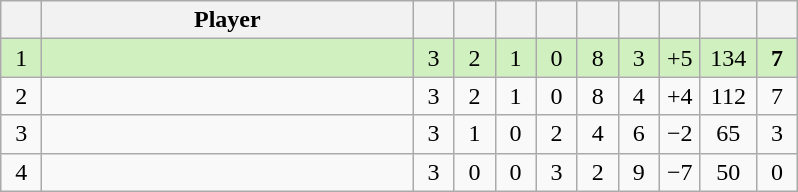<table class="wikitable" style="text-align:center; margin: 1em auto 1em auto, align:left">
<tr>
<th width=20></th>
<th width=240>Player</th>
<th width=20></th>
<th width=20></th>
<th width=20></th>
<th width=20></th>
<th width=20></th>
<th width=20></th>
<th width=20></th>
<th width=30></th>
<th width=20></th>
</tr>
<tr style="background:#D0F0C0;">
<td>1</td>
<td align=left></td>
<td>3</td>
<td>2</td>
<td>1</td>
<td>0</td>
<td>8</td>
<td>3</td>
<td>+5</td>
<td>134</td>
<td><strong>7</strong></td>
</tr>
<tr style=>
<td>2</td>
<td align=left></td>
<td>3</td>
<td>2</td>
<td>1</td>
<td>0</td>
<td>8</td>
<td>4</td>
<td>+4</td>
<td>112</td>
<td>7</td>
</tr>
<tr style=>
<td>3</td>
<td align=left></td>
<td>3</td>
<td>1</td>
<td>0</td>
<td>2</td>
<td>4</td>
<td>6</td>
<td>−2</td>
<td>65</td>
<td>3</td>
</tr>
<tr style=>
<td>4</td>
<td align=left></td>
<td>3</td>
<td>0</td>
<td>0</td>
<td>3</td>
<td>2</td>
<td>9</td>
<td>−7</td>
<td>50</td>
<td>0</td>
</tr>
</table>
